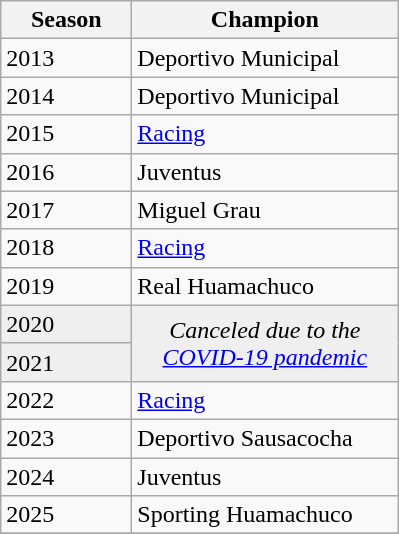<table class="wikitable sortable">
<tr>
<th width=80px>Season</th>
<th width=170px>Champion</th>
</tr>
<tr>
<td>2013</td>
<td>Deportivo Municipal</td>
</tr>
<tr>
<td>2014</td>
<td>Deportivo Municipal</td>
</tr>
<tr>
<td>2015</td>
<td><a href='#'>Racing</a></td>
</tr>
<tr>
<td>2016</td>
<td>Juventus</td>
</tr>
<tr>
<td>2017</td>
<td>Miguel Grau</td>
</tr>
<tr>
<td>2018</td>
<td><a href='#'>Racing</a></td>
</tr>
<tr>
<td>2019</td>
<td>Real Huamachuco</td>
</tr>
<tr bgcolor=#efefef>
<td>2020</td>
<td rowspan=2 colspan="1" align=center><em>Canceled due to the <a href='#'>COVID-19 pandemic</a></em></td>
</tr>
<tr bgcolor=#efefef>
<td>2021</td>
</tr>
<tr>
<td>2022</td>
<td><a href='#'>Racing</a></td>
</tr>
<tr>
<td>2023</td>
<td>Deportivo Sausacocha</td>
</tr>
<tr>
<td>2024</td>
<td>Juventus</td>
</tr>
<tr>
<td>2025</td>
<td>Sporting Huamachuco</td>
</tr>
<tr>
</tr>
</table>
